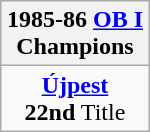<table class="wikitable" style="text-align: center; margin: 0 auto;">
<tr>
<th>1985-86 <a href='#'>OB I</a><br>Champions</th>
</tr>
<tr>
<td><strong><a href='#'>Újpest</a></strong><br><strong>22nd</strong> Title</td>
</tr>
</table>
